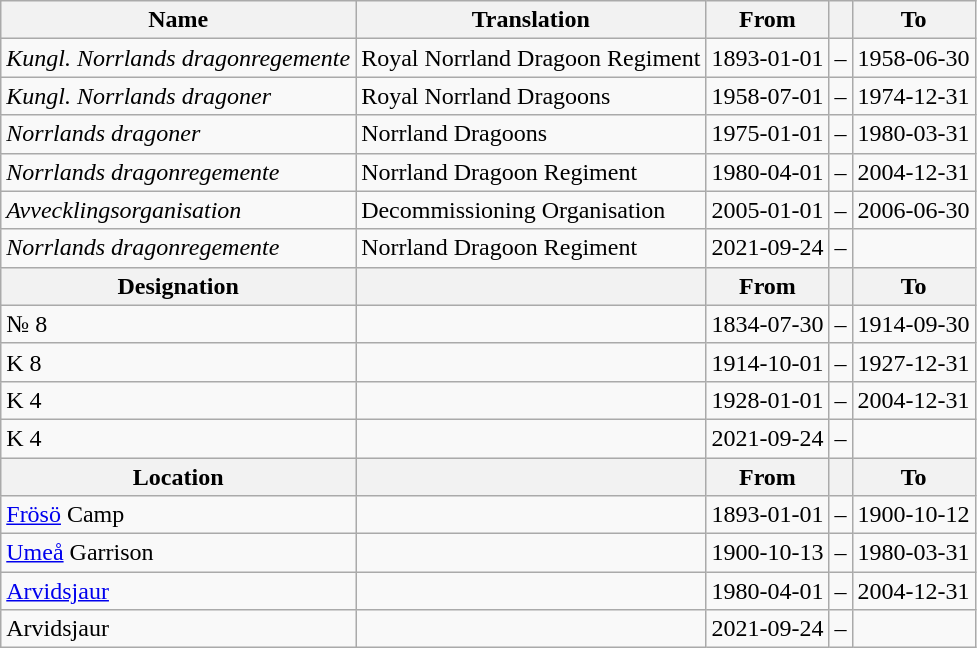<table class="wikitable">
<tr>
<th style="font-weight:bold;">Name</th>
<th style="font-weight:bold;">Translation</th>
<th style="text-align: center; font-weight:bold;">From</th>
<th></th>
<th style="text-align: center; font-weight:bold;">To</th>
</tr>
<tr>
<td style="font-style:italic;">Kungl. Norrlands dragonregemente</td>
<td>Royal Norrland Dragoon Regiment</td>
<td>1893-01-01</td>
<td>–</td>
<td>1958-06-30</td>
</tr>
<tr>
<td style="font-style:italic;">Kungl. Norrlands dragoner</td>
<td>Royal Norrland Dragoons</td>
<td>1958-07-01</td>
<td>–</td>
<td>1974-12-31</td>
</tr>
<tr>
<td style="font-style:italic;">Norrlands dragoner</td>
<td>Norrland Dragoons</td>
<td>1975-01-01</td>
<td>–</td>
<td>1980-03-31</td>
</tr>
<tr>
<td style="font-style:italic;">Norrlands dragonregemente</td>
<td>Norrland Dragoon Regiment</td>
<td>1980-04-01</td>
<td>–</td>
<td>2004-12-31</td>
</tr>
<tr>
<td style="font-style:italic;">Avvecklingsorganisation</td>
<td>Decommissioning Organisation</td>
<td>2005-01-01</td>
<td>–</td>
<td>2006-06-30</td>
</tr>
<tr>
<td style="font-style:italic;">Norrlands dragonregemente</td>
<td>Norrland Dragoon Regiment</td>
<td>2021-09-24</td>
<td>–</td>
<td></td>
</tr>
<tr>
<th style="font-weight:bold;">Designation</th>
<th style="font-weight:bold;"></th>
<th style="text-align: center; font-weight:bold;">From</th>
<th></th>
<th style="text-align: center; font-weight:bold;">To</th>
</tr>
<tr>
<td>№ 8</td>
<td></td>
<td style="text-align: center;">1834-07-30</td>
<td style="text-align: center;">–</td>
<td style="text-align: center;">1914-09-30</td>
</tr>
<tr>
<td>K 8</td>
<td></td>
<td style="text-align: center;">1914-10-01</td>
<td style="text-align: center;">–</td>
<td style="text-align: center;">1927-12-31</td>
</tr>
<tr>
<td>K 4</td>
<td></td>
<td style="text-align: center;">1928-01-01</td>
<td style="text-align: center;">–</td>
<td style="text-align: center;">2004-12-31</td>
</tr>
<tr>
<td>K 4</td>
<td></td>
<td style="text-align: center;">2021-09-24</td>
<td style="text-align: center;">–</td>
<td style="text-align: center;"></td>
</tr>
<tr>
<th style="font-weight:bold;">Location</th>
<th style="font-weight:bold;"></th>
<th style="text-align: center; font-weight:bold;">From</th>
<th></th>
<th style="text-align: center; font-weight:bold;">To</th>
</tr>
<tr>
<td><a href='#'>Frösö</a> Camp</td>
<td></td>
<td style="text-align: center;">1893-01-01</td>
<td style="text-align: center;">–</td>
<td style="text-align: center;">1900-10-12</td>
</tr>
<tr>
<td><a href='#'>Umeå</a> Garrison</td>
<td></td>
<td style="text-align: center;">1900-10-13</td>
<td style="text-align: center;">–</td>
<td style="text-align: center;">1980-03-31</td>
</tr>
<tr>
<td><a href='#'>Arvidsjaur</a></td>
<td></td>
<td style="text-align: center;">1980-04-01</td>
<td style="text-align: center;">–</td>
<td style="text-align: center;">2004-12-31</td>
</tr>
<tr>
<td>Arvidsjaur</td>
<td></td>
<td style="text-align: center;">2021-09-24</td>
<td style="text-align: center;">–</td>
<td style="text-align: center;"></td>
</tr>
</table>
